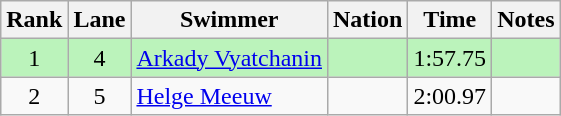<table class='wikitable sortable' style='text-align:center'>
<tr>
<th>Rank</th>
<th>Lane</th>
<th>Swimmer</th>
<th>Nation</th>
<th>Time</th>
<th>Notes</th>
</tr>
<tr bgcolor=bbf3bb>
<td>1</td>
<td>4</td>
<td align=left><a href='#'>Arkady Vyatchanin</a></td>
<td align=left></td>
<td>1:57.75</td>
<td></td>
</tr>
<tr>
<td>2</td>
<td>5</td>
<td align=left><a href='#'>Helge Meeuw</a></td>
<td align=left></td>
<td>2:00.97</td>
<td></td>
</tr>
</table>
